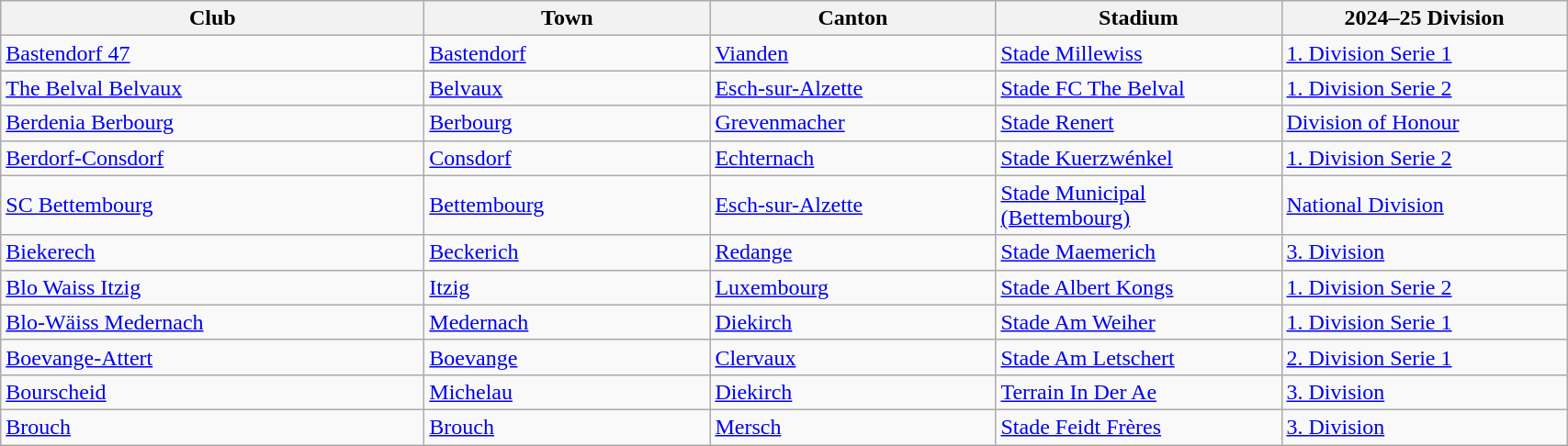<table class="wikitable">
<tr>
<th style="width:300px;">Club</th>
<th style="width:200px;">Town</th>
<th style="width:200px;">Canton</th>
<th style="width:200px;">Stadium</th>
<th style="width:200px;">2024–25 Division</th>
</tr>
<tr>
<td><a href='#'>Bastendorf 47</a></td>
<td><a href='#'>Bastendorf</a></td>
<td><a href='#'>Vianden</a></td>
<td><a href='#'>Stade Millewiss</a></td>
<td><a href='#'>1. Division Serie 1</a></td>
</tr>
<tr>
<td><a href='#'>The Belval Belvaux</a></td>
<td><a href='#'>Belvaux</a></td>
<td><a href='#'>Esch-sur-Alzette</a></td>
<td><a href='#'>Stade FC The Belval</a></td>
<td><a href='#'>1. Division Serie 2</a></td>
</tr>
<tr>
<td><a href='#'>Berdenia Berbourg</a></td>
<td><a href='#'>Berbourg</a></td>
<td><a href='#'>Grevenmacher</a></td>
<td><a href='#'>Stade Renert</a></td>
<td><a href='#'>Division of Honour</a></td>
</tr>
<tr>
<td><a href='#'>Berdorf-Consdorf</a></td>
<td><a href='#'>Consdorf</a></td>
<td><a href='#'>Echternach</a></td>
<td><a href='#'>Stade Kuerzwénkel</a></td>
<td><a href='#'>1. Division Serie 2</a></td>
</tr>
<tr>
<td><a href='#'>SC Bettembourg</a></td>
<td><a href='#'>Bettembourg</a></td>
<td><a href='#'>Esch-sur-Alzette</a></td>
<td><a href='#'>Stade Municipal (Bettembourg)</a></td>
<td><a href='#'>National Division</a></td>
</tr>
<tr>
<td><a href='#'>Biekerech</a></td>
<td><a href='#'>Beckerich</a></td>
<td><a href='#'>Redange</a></td>
<td><a href='#'>Stade Maemerich </a></td>
<td><a href='#'>3. Division</a></td>
</tr>
<tr>
<td><a href='#'>Blo Waiss Itzig</a></td>
<td><a href='#'>Itzig</a></td>
<td><a href='#'>Luxembourg</a></td>
<td><a href='#'>Stade Albert Kongs</a></td>
<td><a href='#'>1. Division Serie 2</a></td>
</tr>
<tr>
<td><a href='#'>Blo-Wäiss Medernach</a></td>
<td><a href='#'>Medernach</a></td>
<td><a href='#'>Diekirch</a></td>
<td><a href='#'>Stade Am Weiher</a></td>
<td><a href='#'>1. Division Serie 1</a></td>
</tr>
<tr>
<td><a href='#'>Boevange-Attert</a></td>
<td><a href='#'>Boevange</a></td>
<td><a href='#'>Clervaux</a></td>
<td><a href='#'>Stade Am Letschert</a></td>
<td><a href='#'>2. Division Serie 1</a></td>
</tr>
<tr>
<td><a href='#'>Bourscheid</a></td>
<td><a href='#'>Michelau</a></td>
<td><a href='#'>Diekirch</a></td>
<td><a href='#'>Terrain In Der Ae</a></td>
<td><a href='#'>3. Division</a></td>
</tr>
<tr>
<td><a href='#'>Brouch</a></td>
<td><a href='#'>Brouch</a></td>
<td><a href='#'>Mersch</a></td>
<td><a href='#'>Stade Feidt Frères</a></td>
<td><a href='#'>3. Division</a></td>
</tr>
</table>
